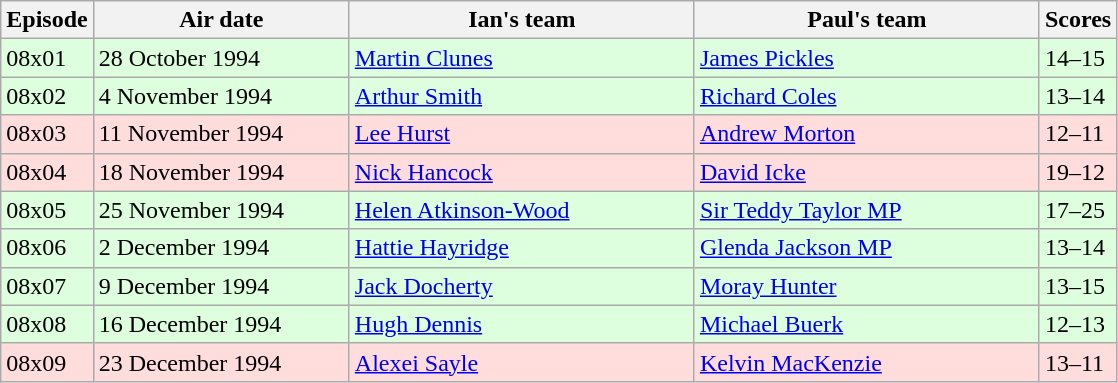<table class="wikitable" style="width:745px;">
<tr>
<th style="width:5%;">Episode</th>
<th style="width:23%;">Air date</th>
<th style="width:31%;">Ian's team</th>
<th style="width:31%;">Paul's team</th>
<th style="width:6%;">Scores</th>
</tr>
<tr style="background:#dfd;">
<td>08x01</td>
<td>28 October 1994</td>
<td><a href='#'>Martin Clunes</a></td>
<td><a href='#'>James Pickles</a></td>
<td>14–15</td>
</tr>
<tr style="background:#dfd;">
<td>08x02</td>
<td>4 November 1994</td>
<td><a href='#'>Arthur Smith</a></td>
<td><a href='#'>Richard Coles</a></td>
<td>13–14</td>
</tr>
<tr style="background:#fdd;">
<td>08x03</td>
<td>11 November 1994</td>
<td><a href='#'>Lee Hurst</a></td>
<td><a href='#'>Andrew Morton</a></td>
<td>12–11</td>
</tr>
<tr style="background:#fdd;">
<td>08x04</td>
<td>18 November 1994</td>
<td><a href='#'>Nick Hancock</a></td>
<td><a href='#'>David Icke</a></td>
<td>19–12</td>
</tr>
<tr style="background:#dfd;">
<td>08x05</td>
<td>25 November 1994</td>
<td><a href='#'>Helen Atkinson-Wood</a></td>
<td><a href='#'>Sir Teddy Taylor MP</a></td>
<td>17–25</td>
</tr>
<tr style="background:#dfd;">
<td>08x06</td>
<td>2 December 1994</td>
<td><a href='#'>Hattie Hayridge</a></td>
<td><a href='#'>Glenda Jackson MP</a></td>
<td>13–14</td>
</tr>
<tr style="background:#dfd;">
<td>08x07</td>
<td>9 December 1994</td>
<td><a href='#'>Jack Docherty</a></td>
<td><a href='#'>Moray Hunter</a></td>
<td>13–15</td>
</tr>
<tr style="background:#dfd;">
<td>08x08</td>
<td>16 December 1994</td>
<td><a href='#'>Hugh Dennis</a></td>
<td><a href='#'>Michael Buerk</a></td>
<td>12–13</td>
</tr>
<tr style="background:#fdd;">
<td>08x09</td>
<td>23 December 1994</td>
<td><a href='#'>Alexei Sayle</a></td>
<td><a href='#'>Kelvin MacKenzie</a></td>
<td>13–11</td>
</tr>
</table>
